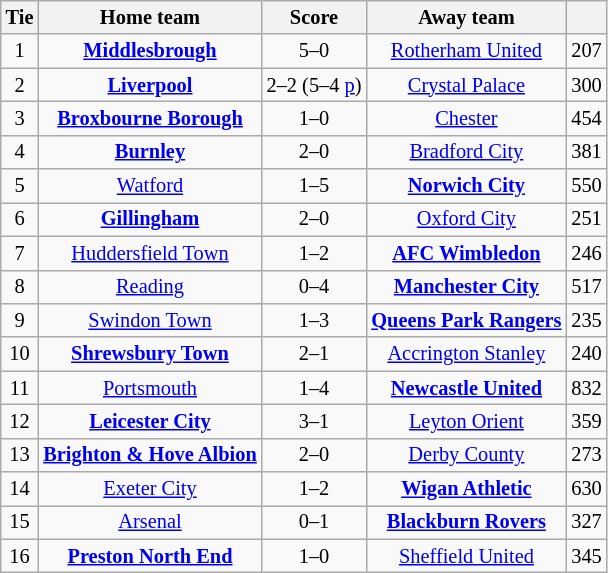<table class="wikitable" style="text-align: center; font-size:85%">
<tr>
<th>Tie</th>
<th>Home team</th>
<th>Score</th>
<th>Away team</th>
<th></th>
</tr>
<tr>
<td>1</td>
<td><strong><a href='#'>Middlesbrough</a></strong></td>
<td>5–0</td>
<td><a href='#'>Rotherham United</a></td>
<td>207</td>
</tr>
<tr>
<td>2</td>
<td><strong><a href='#'>Liverpool</a></strong></td>
<td>2–2 (5–4 <a href='#'>p</a>)</td>
<td><a href='#'>Crystal Palace</a></td>
<td>300</td>
</tr>
<tr>
<td>3</td>
<td><strong><a href='#'>Broxbourne Borough</a></strong></td>
<td>1–0 </td>
<td><a href='#'>Chester</a></td>
<td>454</td>
</tr>
<tr>
<td>4</td>
<td><strong><a href='#'>Burnley</a></strong></td>
<td>2–0</td>
<td><a href='#'>Bradford City</a></td>
<td>381</td>
</tr>
<tr>
<td>5</td>
<td><a href='#'>Watford</a></td>
<td>1–5</td>
<td><strong><a href='#'>Norwich City</a></strong></td>
<td>550</td>
</tr>
<tr>
<td>6</td>
<td><strong><a href='#'>Gillingham</a></strong></td>
<td>2–0</td>
<td><a href='#'>Oxford City</a></td>
<td>251</td>
</tr>
<tr>
<td>7</td>
<td><a href='#'>Huddersfield Town</a></td>
<td>1–2</td>
<td><strong><a href='#'>AFC Wimbledon</a></strong></td>
<td>246</td>
</tr>
<tr>
<td>8</td>
<td><a href='#'>Reading</a></td>
<td>0–4</td>
<td><strong><a href='#'>Manchester City</a></strong></td>
<td>517</td>
</tr>
<tr>
<td>9</td>
<td><a href='#'>Swindon Town</a></td>
<td>1–3</td>
<td><strong><a href='#'>Queens Park Rangers</a></strong></td>
<td>235</td>
</tr>
<tr>
<td>10</td>
<td><strong><a href='#'>Shrewsbury Town</a></strong></td>
<td>2–1</td>
<td><a href='#'>Accrington Stanley</a></td>
<td>240</td>
</tr>
<tr>
<td>11</td>
<td><a href='#'>Portsmouth</a></td>
<td>1–4</td>
<td><strong><a href='#'>Newcastle United</a></strong></td>
<td>832</td>
</tr>
<tr>
<td>12</td>
<td><strong><a href='#'>Leicester City</a></strong></td>
<td>3–1</td>
<td><a href='#'>Leyton Orient</a></td>
<td>359</td>
</tr>
<tr>
<td>13</td>
<td><strong><a href='#'>Brighton & Hove Albion</a></strong></td>
<td>2–0</td>
<td><a href='#'>Derby County</a></td>
<td>273</td>
</tr>
<tr>
<td>14</td>
<td><a href='#'>Exeter City</a></td>
<td>1–2 </td>
<td><strong><a href='#'>Wigan Athletic</a></strong></td>
<td>630</td>
</tr>
<tr>
<td>15</td>
<td><a href='#'>Arsenal</a></td>
<td>0–1</td>
<td><strong><a href='#'>Blackburn Rovers</a></strong></td>
<td>327</td>
</tr>
<tr>
<td>16</td>
<td><strong><a href='#'>Preston North End</a></strong></td>
<td>1–0</td>
<td><a href='#'>Sheffield United</a></td>
<td>345</td>
</tr>
</table>
